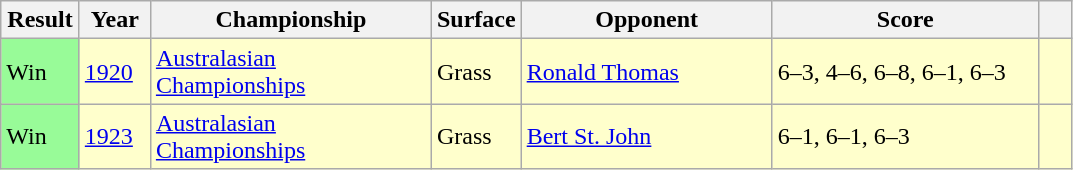<table class="sortable wikitable">
<tr>
<th style="width:45px">Result</th>
<th style="width:40px">Year</th>
<th style="width:180px">Championship</th>
<th style="width:50px">Surface</th>
<th style="width:160px">Opponent</th>
<th style="width:170px" class="unsortable">Score</th>
<th width=15></th>
</tr>
<tr style="background:#ffffcc;">
<td style="background:#98fb98;">Win</td>
<td><a href='#'>1920</a></td>
<td><a href='#'>Australasian Championships</a></td>
<td>Grass</td>
<td> <a href='#'>Ronald Thomas</a></td>
<td>6–3, 4–6, 6–8, 6–1, 6–3</td>
<td></td>
</tr>
<tr style="background:#ffffcc;">
<td style="background:#98fb98;">Win</td>
<td><a href='#'>1923</a></td>
<td><a href='#'>Australasian Championships</a></td>
<td>Grass</td>
<td> <a href='#'>Bert St. John</a></td>
<td>6–1, 6–1, 6–3</td>
<td></td>
</tr>
</table>
